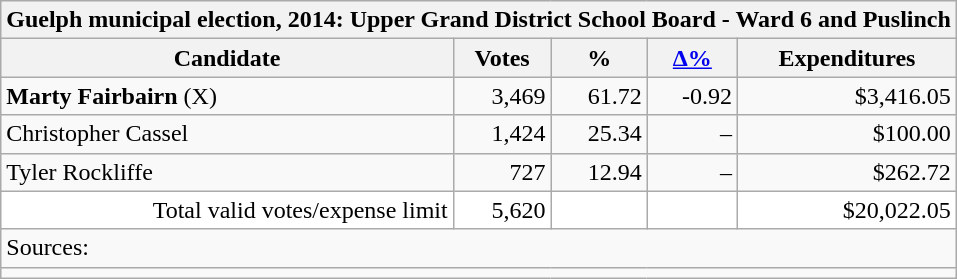<table class="wikitable collapsible">
<tr>
<th colspan="5">Guelph municipal election, 2014: Upper Grand District School Board - Ward 6 and Puslinch</th>
</tr>
<tr>
<th>Candidate</th>
<th>Votes</th>
<th>%</th>
<th><a href='#'>Δ%</a></th>
<th>Expenditures</th>
</tr>
<tr>
<td><strong>Marty Fairbairn</strong> (X)</td>
<td align="right">3,469</td>
<td align="right">61.72</td>
<td align="right">-0.92</td>
<td align="right">$3,416.05</td>
</tr>
<tr>
<td>Christopher Cassel</td>
<td align="right">1,424</td>
<td align="right">25.34</td>
<td align="right">–</td>
<td align="right">$100.00</td>
</tr>
<tr>
<td>Tyler Rockliffe</td>
<td align="right">727</td>
<td align="right">12.94</td>
<td align="right">–</td>
<td align="right">$262.72</td>
</tr>
<tr>
<td style="text-align:right;background: white;">Total valid votes/expense limit</td>
<td style="text-align:right;background: white;">5,620</td>
<td style="text-align:right;background: white;"></td>
<td style="text-align:right;background: white;"> </td>
<td style="text-align:right;background: white;">$20,022.05</td>
</tr>
<tr>
<td colspan="5">Sources: </td>
</tr>
<tr>
<td colspan="5"></td>
</tr>
</table>
